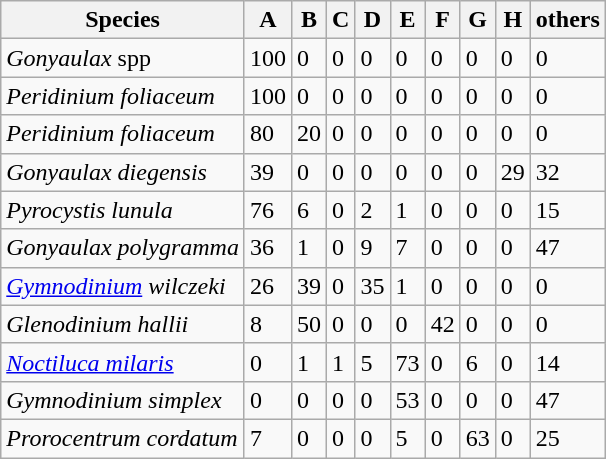<table class="wikitable">
<tr>
<th>Species</th>
<th>A</th>
<th>B</th>
<th>C</th>
<th>D</th>
<th>E</th>
<th>F</th>
<th>G</th>
<th>H</th>
<th>others</th>
</tr>
<tr>
<td><em>Gonyaulax</em> spp</td>
<td>100</td>
<td>0</td>
<td>0</td>
<td>0</td>
<td>0</td>
<td>0</td>
<td>0</td>
<td>0</td>
<td>0</td>
</tr>
<tr>
<td><em>Peridinium foliaceum</em></td>
<td>100</td>
<td>0</td>
<td>0</td>
<td>0</td>
<td>0</td>
<td>0</td>
<td>0</td>
<td>0</td>
<td>0</td>
</tr>
<tr>
<td><em>Peridinium foliaceum</em></td>
<td>80</td>
<td>20</td>
<td>0</td>
<td>0</td>
<td>0</td>
<td>0</td>
<td>0</td>
<td>0</td>
<td>0</td>
</tr>
<tr>
<td><em>Gonyaulax diegensis</em></td>
<td>39</td>
<td>0</td>
<td>0</td>
<td>0</td>
<td>0</td>
<td>0</td>
<td>0</td>
<td>29</td>
<td>32</td>
</tr>
<tr>
<td><em>Pyrocystis lunula</em></td>
<td>76</td>
<td>6</td>
<td>0</td>
<td>2</td>
<td>1</td>
<td>0</td>
<td>0</td>
<td>0</td>
<td>15</td>
</tr>
<tr>
<td><em>Gonyaulax polygramma</em></td>
<td>36</td>
<td>1</td>
<td>0</td>
<td>9</td>
<td>7</td>
<td>0</td>
<td>0</td>
<td>0</td>
<td>47</td>
</tr>
<tr>
<td><em><a href='#'>Gymnodinium</a> wilczeki</em></td>
<td>26</td>
<td>39</td>
<td>0</td>
<td>35</td>
<td>1</td>
<td>0</td>
<td>0</td>
<td>0</td>
<td>0</td>
</tr>
<tr>
<td><em>Glenodinium hallii</em></td>
<td>8</td>
<td>50</td>
<td>0</td>
<td>0</td>
<td>0</td>
<td>42</td>
<td>0</td>
<td>0</td>
<td>0</td>
</tr>
<tr>
<td><em><a href='#'>Noctiluca milaris</a></em></td>
<td>0</td>
<td>1</td>
<td>1</td>
<td>5</td>
<td>73</td>
<td>0</td>
<td>6</td>
<td>0</td>
<td>14</td>
</tr>
<tr>
<td><em>Gymnodinium simplex</em></td>
<td>0</td>
<td>0</td>
<td>0</td>
<td>0</td>
<td>53</td>
<td>0</td>
<td>0</td>
<td>0</td>
<td>47</td>
</tr>
<tr>
<td><em>Prorocentrum cordatum</em></td>
<td>7</td>
<td>0</td>
<td>0</td>
<td>0</td>
<td>5</td>
<td>0</td>
<td>63</td>
<td>0</td>
<td>25</td>
</tr>
</table>
